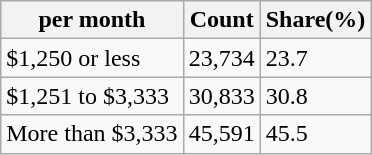<table class="wikitable">
<tr>
<th>per month</th>
<th>Count</th>
<th>Share(%)</th>
</tr>
<tr>
<td>$1,250 or less</td>
<td>23,734</td>
<td>23.7</td>
</tr>
<tr>
<td>$1,251 to $3,333</td>
<td>30,833</td>
<td>30.8</td>
</tr>
<tr>
<td>More than $3,333</td>
<td>45,591</td>
<td>45.5</td>
</tr>
</table>
